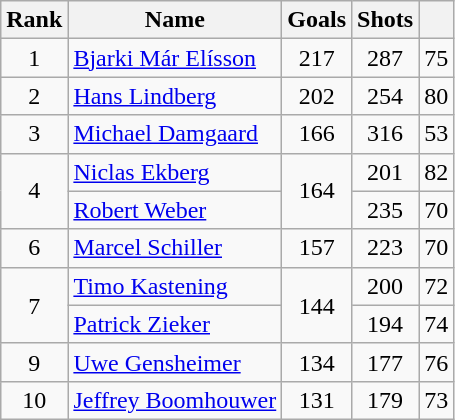<table class="wikitable sortable" style="text-align: center;">
<tr>
<th>Rank</th>
<th>Name</th>
<th>Goals</th>
<th>Shots</th>
<th></th>
</tr>
<tr>
<td>1</td>
<td style="text-align: left;"> <a href='#'>Bjarki Már Elísson</a></td>
<td>217</td>
<td>287</td>
<td>75</td>
</tr>
<tr>
<td>2</td>
<td style="text-align: left;"> <a href='#'>Hans Lindberg</a></td>
<td>202</td>
<td>254</td>
<td>80</td>
</tr>
<tr>
<td>3</td>
<td style="text-align: left;"> <a href='#'>Michael Damgaard</a></td>
<td>166</td>
<td>316</td>
<td>53</td>
</tr>
<tr>
<td rowspan=2>4</td>
<td style="text-align: left;"> <a href='#'>Niclas Ekberg</a></td>
<td rowspan=2>164</td>
<td>201</td>
<td>82</td>
</tr>
<tr>
<td style="text-align: left;"> <a href='#'>Robert Weber</a></td>
<td>235</td>
<td>70</td>
</tr>
<tr>
<td>6</td>
<td style="text-align: left;"> <a href='#'>Marcel Schiller</a></td>
<td>157</td>
<td>223</td>
<td>70</td>
</tr>
<tr>
<td rowspan=2>7</td>
<td style="text-align: left;"> <a href='#'>Timo Kastening</a></td>
<td rowspan=2>144</td>
<td>200</td>
<td>72</td>
</tr>
<tr>
<td style="text-align: left;"> <a href='#'>Patrick Zieker</a></td>
<td>194</td>
<td>74</td>
</tr>
<tr>
<td>9</td>
<td style="text-align: left;"> <a href='#'>Uwe Gensheimer</a></td>
<td>134</td>
<td>177</td>
<td>76</td>
</tr>
<tr>
<td>10</td>
<td style="text-align: left;"> <a href='#'>Jeffrey Boomhouwer</a></td>
<td>131</td>
<td>179</td>
<td>73</td>
</tr>
</table>
